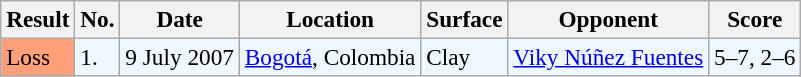<table class="wikitable" style=font-size:97%>
<tr>
<th>Result</th>
<th>No.</th>
<th>Date</th>
<th>Location</th>
<th>Surface</th>
<th>Opponent</th>
<th>Score</th>
</tr>
<tr style="background:#f0f8ff;">
<td style="background:#ffa07a;">Loss</td>
<td>1.</td>
<td>9 July 2007</td>
<td><a href='#'>Bogotá</a>, Colombia</td>
<td>Clay</td>
<td> <a href='#'>Viky Núñez Fuentes</a></td>
<td>5–7, 2–6</td>
</tr>
</table>
